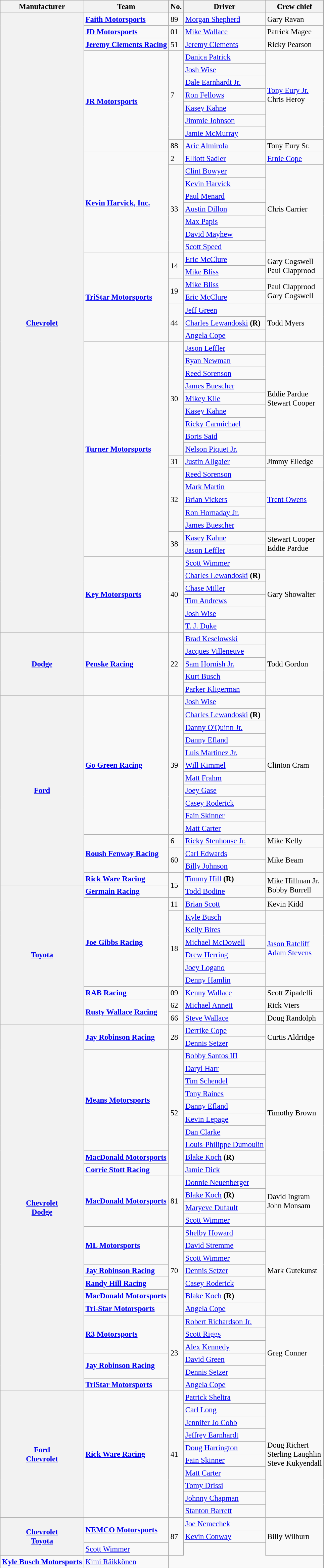<table class="wikitable sortable" style="font-size: 95%;">
<tr>
<th>Manufacturer</th>
<th>Team</th>
<th>No.</th>
<th>Driver</th>
<th>Crew chief</th>
</tr>
<tr>
<th rowspan=49><a href='#'>Chevrolet</a></th>
<td><strong><a href='#'>Faith Motorsports</a></strong></td>
<td>89</td>
<td><a href='#'>Morgan Shepherd</a></td>
<td>Gary Ravan</td>
</tr>
<tr>
<td><strong><a href='#'>JD Motorsports</a></strong></td>
<td>01</td>
<td><a href='#'>Mike Wallace</a></td>
<td>Patrick Magee</td>
</tr>
<tr>
<td><strong><a href='#'>Jeremy Clements Racing</a></strong></td>
<td>51</td>
<td><a href='#'>Jeremy Clements</a></td>
<td>Ricky Pearson</td>
</tr>
<tr>
<td rowspan=8><strong><a href='#'>JR Motorsports</a></strong></td>
<td rowspan=7>7</td>
<td><a href='#'>Danica Patrick</a> <small></small></td>
<td rowspan=7><a href='#'>Tony Eury Jr.</a> <small></small><br>Chris Heroy <small></small></td>
</tr>
<tr>
<td><a href='#'>Josh Wise</a> <small></small></td>
</tr>
<tr>
<td><a href='#'>Dale Earnhardt Jr.</a> <small></small></td>
</tr>
<tr>
<td><a href='#'>Ron Fellows</a> <small></small></td>
</tr>
<tr>
<td><a href='#'>Kasey Kahne</a> <small></small></td>
</tr>
<tr>
<td><a href='#'>Jimmie Johnson</a> <small></small></td>
</tr>
<tr>
<td><a href='#'>Jamie McMurray</a> <small></small></td>
</tr>
<tr>
<td>88</td>
<td><a href='#'>Aric Almirola</a></td>
<td>Tony Eury Sr.</td>
</tr>
<tr>
<td rowspan=8><strong><a href='#'>Kevin Harvick, Inc.</a></strong></td>
<td>2</td>
<td><a href='#'>Elliott Sadler</a></td>
<td><a href='#'>Ernie Cope</a></td>
</tr>
<tr>
<td rowspan=7>33</td>
<td><a href='#'>Clint Bowyer</a> <small></small></td>
<td rowspan=7>Chris Carrier</td>
</tr>
<tr>
<td><a href='#'>Kevin Harvick</a> <small></small></td>
</tr>
<tr>
<td><a href='#'>Paul Menard</a> <small></small></td>
</tr>
<tr>
<td><a href='#'>Austin Dillon</a> <small></small></td>
</tr>
<tr>
<td><a href='#'>Max Papis</a> <small></small></td>
</tr>
<tr>
<td><a href='#'>David Mayhew</a> <small></small></td>
</tr>
<tr>
<td><a href='#'>Scott Speed</a> <small></small></td>
</tr>
<tr>
<td rowspan=7><strong><a href='#'>TriStar Motorsports</a></strong></td>
<td rowspan=2>14</td>
<td><a href='#'>Eric McClure</a> <small></small></td>
<td rowspan=2>Gary Cogswell <small></small><br>Paul Clapprood <small></small></td>
</tr>
<tr>
<td><a href='#'>Mike Bliss</a> <small></small></td>
</tr>
<tr>
<td rowspan=2>19</td>
<td><a href='#'>Mike Bliss</a> <small></small></td>
<td rowspan=2>Paul Clapprood <small></small><br>Gary Cogswell <small></small></td>
</tr>
<tr>
<td><a href='#'>Eric McClure</a> <small></small></td>
</tr>
<tr>
<td rowspan=3>44</td>
<td><a href='#'>Jeff Green</a> <small></small></td>
<td rowspan=3>Todd Myers</td>
</tr>
<tr>
<td><a href='#'>Charles Lewandoski</a> <strong>(R)</strong> <small></small></td>
</tr>
<tr>
<td><a href='#'>Angela Cope</a> <small></small></td>
</tr>
<tr>
<td rowspan=17><strong><a href='#'>Turner Motorsports</a></strong></td>
<td rowspan=9>30</td>
<td><a href='#'>Jason Leffler</a> <small></small></td>
<td rowspan=9>Eddie Pardue <small></small><br>Stewart Cooper <small></small></td>
</tr>
<tr>
<td><a href='#'>Ryan Newman</a> <small></small></td>
</tr>
<tr>
<td><a href='#'>Reed Sorenson</a> <small></small></td>
</tr>
<tr>
<td><a href='#'>James Buescher</a> <small></small></td>
</tr>
<tr>
<td><a href='#'>Mikey Kile</a> <small></small></td>
</tr>
<tr>
<td><a href='#'>Kasey Kahne</a> <small></small></td>
</tr>
<tr>
<td><a href='#'>Ricky Carmichael</a> <small></small></td>
</tr>
<tr>
<td><a href='#'>Boris Said</a> <small></small></td>
</tr>
<tr>
<td><a href='#'>Nelson Piquet Jr.</a> <small></small></td>
</tr>
<tr>
<td>31</td>
<td><a href='#'>Justin Allgaier</a></td>
<td>Jimmy Elledge</td>
</tr>
<tr>
<td rowspan=5>32</td>
<td><a href='#'>Reed Sorenson</a> <small></small></td>
<td rowspan=5><a href='#'>Trent Owens</a></td>
</tr>
<tr>
<td><a href='#'>Mark Martin</a> <small></small></td>
</tr>
<tr>
<td><a href='#'>Brian Vickers</a> <small></small></td>
</tr>
<tr>
<td><a href='#'>Ron Hornaday Jr.</a> <small></small></td>
</tr>
<tr>
<td><a href='#'>James Buescher</a> <small></small></td>
</tr>
<tr>
<td rowspan=2>38</td>
<td><a href='#'>Kasey Kahne</a> <small></small></td>
<td rowspan=2>Stewart Cooper <small></small><br>Eddie Pardue <small></small></td>
</tr>
<tr>
<td><a href='#'>Jason Leffler</a> <small></small></td>
</tr>
<tr>
<td rowspan=6><strong><a href='#'>Key Motorsports</a></strong></td>
<td rowspan=6>40</td>
<td><a href='#'>Scott Wimmer</a> <small></small></td>
<td rowspan=6>Gary Showalter</td>
</tr>
<tr>
<td><a href='#'>Charles Lewandoski</a> <strong>(R)</strong> <small></small></td>
</tr>
<tr>
<td><a href='#'>Chase Miller</a> <small></small></td>
</tr>
<tr>
<td><a href='#'>Tim Andrews</a> <small></small></td>
</tr>
<tr>
<td><a href='#'>Josh Wise</a> <small></small></td>
</tr>
<tr>
<td><a href='#'>T. J. Duke</a> <small></small></td>
</tr>
<tr>
<th rowspan=5><a href='#'>Dodge</a></th>
<td rowspan=5><strong><a href='#'>Penske Racing</a></strong></td>
<td rowspan=5>22</td>
<td><a href='#'>Brad Keselowski</a> <small></small></td>
<td rowspan=5>Todd Gordon</td>
</tr>
<tr>
<td><a href='#'>Jacques Villeneuve</a> <small></small></td>
</tr>
<tr>
<td><a href='#'>Sam Hornish Jr.</a> <small></small></td>
</tr>
<tr>
<td><a href='#'>Kurt Busch</a> <small></small></td>
</tr>
<tr>
<td><a href='#'>Parker Kligerman</a> <small></small></td>
</tr>
<tr>
<th rowspan=15><a href='#'>Ford</a></th>
<td rowspan=11><strong><a href='#'>Go Green Racing</a></strong></td>
<td rowspan=11>39</td>
<td><a href='#'>Josh Wise</a> <small></small></td>
<td rowspan=11>Clinton Cram</td>
</tr>
<tr>
<td><a href='#'>Charles Lewandoski</a> <strong>(R)</strong> <small></small></td>
</tr>
<tr>
<td><a href='#'>Danny O'Quinn Jr.</a> <small></small></td>
</tr>
<tr>
<td><a href='#'>Danny Efland</a> <small></small></td>
</tr>
<tr>
<td><a href='#'>Luis Martinez Jr.</a> <small></small></td>
</tr>
<tr>
<td><a href='#'>Will Kimmel</a> <small></small></td>
</tr>
<tr>
<td><a href='#'>Matt Frahm</a> <small></small></td>
</tr>
<tr>
<td><a href='#'>Joey Gase</a> <small></small></td>
</tr>
<tr>
<td><a href='#'>Casey Roderick</a> <small></small></td>
</tr>
<tr>
<td><a href='#'>Fain Skinner</a> <small></small></td>
</tr>
<tr>
<td><a href='#'>Matt Carter</a> <small></small></td>
</tr>
<tr>
<td rowspan=3><strong><a href='#'>Roush Fenway Racing</a></strong></td>
<td>6</td>
<td><a href='#'>Ricky Stenhouse Jr.</a></td>
<td>Mike Kelly</td>
</tr>
<tr>
<td rowspan=2>60</td>
<td><a href='#'>Carl Edwards</a> <small></small></td>
<td rowspan=2>Mike Beam</td>
</tr>
<tr>
<td><a href='#'>Billy Johnson</a> <small></small></td>
</tr>
<tr>
<td><strong><a href='#'>Rick Ware Racing</a></strong></td>
<td rowspan=2>15</td>
<td><a href='#'>Timmy Hill</a> <small></small> <strong>(R)</strong></td>
<td rowspan=2>Mike Hillman Jr. <small></small><br>Bobby Burrell <small></small></td>
</tr>
<tr>
<th rowspan=11><a href='#'>Toyota</a></th>
<td><strong><a href='#'>Germain Racing</a></strong></td>
<td><a href='#'>Todd Bodine</a> <small></small></td>
</tr>
<tr>
<td rowspan=7><strong><a href='#'>Joe Gibbs Racing</a></strong></td>
<td>11</td>
<td><a href='#'>Brian Scott</a></td>
<td>Kevin Kidd</td>
</tr>
<tr>
<td rowspan=6>18</td>
<td><a href='#'>Kyle Busch</a> <small></small></td>
<td rowspan=6><a href='#'>Jason Ratcliff</a> <small></small><br><a href='#'>Adam Stevens</a> <small></small></td>
</tr>
<tr>
<td><a href='#'>Kelly Bires</a> <small></small></td>
</tr>
<tr>
<td><a href='#'>Michael McDowell</a> <small></small></td>
</tr>
<tr>
<td><a href='#'>Drew Herring</a> <small></small></td>
</tr>
<tr>
<td><a href='#'>Joey Logano</a> <small></small></td>
</tr>
<tr>
<td><a href='#'>Denny Hamlin</a> <small></small></td>
</tr>
<tr>
<td><strong><a href='#'>RAB Racing</a></strong></td>
<td>09</td>
<td><a href='#'>Kenny Wallace</a></td>
<td>Scott Zipadelli</td>
</tr>
<tr>
<td rowspan=2><strong><a href='#'>Rusty Wallace Racing</a></strong></td>
<td>62</td>
<td><a href='#'>Michael Annett</a></td>
<td>Rick Viers</td>
</tr>
<tr>
<td>66</td>
<td><a href='#'>Steve Wallace</a></td>
<td>Doug Randolph</td>
</tr>
<tr>
<th rowspan=29><a href='#'>Chevrolet</a><br><a href='#'>Dodge</a></th>
<td rowspan=2><strong><a href='#'>Jay Robinson Racing</a></strong></td>
<td rowspan=2>28</td>
<td><a href='#'>Derrike Cope</a> <small></small></td>
<td rowspan=2>Curtis Aldridge</td>
</tr>
<tr>
<td><a href='#'>Dennis Setzer</a> <small></small></td>
</tr>
<tr>
<td rowspan=8><strong><a href='#'>Means Motorsports</a></strong></td>
<td rowspan=10>52</td>
<td><a href='#'>Bobby Santos III</a> <small></small></td>
<td rowspan=10>Timothy Brown</td>
</tr>
<tr>
<td><a href='#'>Daryl Harr</a> <small></small></td>
</tr>
<tr>
<td><a href='#'>Tim Schendel</a> <small></small></td>
</tr>
<tr>
<td><a href='#'>Tony Raines</a> <small></small></td>
</tr>
<tr>
<td><a href='#'>Danny Efland</a> <small></small></td>
</tr>
<tr>
<td><a href='#'>Kevin Lepage</a> <small></small></td>
</tr>
<tr>
<td><a href='#'>Dan Clarke</a> <small></small></td>
</tr>
<tr>
<td><a href='#'>Louis-Philippe Dumoulin</a> <small></small></td>
</tr>
<tr>
<td><strong><a href='#'>MacDonald Motorsports</a></strong></td>
<td><a href='#'>Blake Koch</a> <strong>(R)</strong> <small></small></td>
</tr>
<tr>
<td><strong><a href='#'>Corrie Stott Racing</a></strong></td>
<td><a href='#'>Jamie Dick</a> <small></small></td>
</tr>
<tr>
<td rowspan=4><strong><a href='#'>MacDonald Motorsports</a></strong></td>
<td rowspan=4>81</td>
<td><a href='#'>Donnie Neuenberger</a> <small></small></td>
<td rowspan=4>David Ingram <small></small><br>John Monsam <small></small></td>
</tr>
<tr>
<td><a href='#'>Blake Koch</a> <strong>(R)</strong> <small></small></td>
</tr>
<tr>
<td><a href='#'>Maryeve Dufault</a> <small></small></td>
</tr>
<tr>
<td><a href='#'>Scott Wimmer</a> <small></small></td>
</tr>
<tr>
<td rowspan=3><strong><a href='#'>ML Motorsports</a></strong></td>
<td rowspan=7>70</td>
<td><a href='#'>Shelby Howard</a> <small></small></td>
<td rowspan=7>Mark Gutekunst</td>
</tr>
<tr>
<td><a href='#'>David Stremme</a> <small></small></td>
</tr>
<tr>
<td><a href='#'>Scott Wimmer</a> <small></small></td>
</tr>
<tr>
<td><strong><a href='#'>Jay Robinson Racing</a></strong></td>
<td><a href='#'>Dennis Setzer</a> <small></small></td>
</tr>
<tr>
<td><strong><a href='#'>Randy Hill Racing</a></strong></td>
<td><a href='#'>Casey Roderick</a> <small></small></td>
</tr>
<tr>
<td><strong><a href='#'>MacDonald Motorsports</a></strong></td>
<td><a href='#'>Blake Koch</a> <strong>(R)</strong> <small></small></td>
</tr>
<tr>
<td><strong><a href='#'>Tri-Star Motorsports</a></strong></td>
<td><a href='#'>Angela Cope</a> <small></small></td>
</tr>
<tr>
<td rowspan=3><strong><a href='#'>R3 Motorsports</a></strong></td>
<td rowspan=6>23</td>
<td><a href='#'>Robert Richardson Jr.</a> <small></small></td>
<td rowspan=6>Greg Conner</td>
</tr>
<tr>
<td><a href='#'>Scott Riggs</a> <small></small></td>
</tr>
<tr>
<td><a href='#'>Alex Kennedy</a> <small></small></td>
</tr>
<tr>
<td rowspan=2><strong><a href='#'>Jay Robinson Racing</a></strong></td>
<td><a href='#'>David Green</a> <small></small></td>
</tr>
<tr>
<td><a href='#'>Dennis Setzer</a> <small></small></td>
</tr>
<tr>
<td><strong><a href='#'>TriStar Motorsports</a></strong></td>
<td><a href='#'>Angela Cope</a> <small></small></td>
</tr>
<tr>
<th rowspan=10><a href='#'>Ford</a><br><a href='#'>Chevrolet</a></th>
<td rowspan=10><strong><a href='#'>Rick Ware Racing</a></strong></td>
<td rowspan=10>41</td>
<td><a href='#'>Patrick Sheltra</a> <small></small></td>
<td rowspan=10>Doug Richert <small></small><br>Sterling Laughlin <small></small><br>Steve Kukyendall <small></small></td>
</tr>
<tr>
<td><a href='#'>Carl Long</a> <small></small></td>
</tr>
<tr>
<td><a href='#'>Jennifer Jo Cobb</a> <small></small></td>
</tr>
<tr>
<td><a href='#'>Jeffrey Earnhardt</a> <small></small></td>
</tr>
<tr>
<td><a href='#'>Doug Harrington</a> <small></small></td>
</tr>
<tr>
<td><a href='#'>Fain Skinner</a> <small></small></td>
</tr>
<tr>
<td><a href='#'>Matt Carter</a> <small></small></td>
</tr>
<tr>
<td><a href='#'>Tomy Drissi</a> <small></small></td>
</tr>
<tr>
<td><a href='#'>Johnny Chapman</a> <small></small></td>
</tr>
<tr>
<td><a href='#'>Stanton Barrett</a> <small></small></td>
</tr>
<tr>
<th rowspan=4><a href='#'>Chevrolet</a><br><a href='#'>Toyota</a></th>
<td rowspan=3><strong><a href='#'>NEMCO Motorsports</a></strong></td>
<td rowspan=4>87</td>
<td><a href='#'>Joe Nemechek</a> <small></small></td>
<td rowspan=4>Billy Wilburn</td>
</tr>
<tr>
<td><a href='#'>Kevin Conway</a> <small></small></td>
</tr>
<tr>
</tr>
<tr>
<td><a href='#'>Scott Wimmer</a> <small></small></td>
</tr>
<tr>
<td><strong><a href='#'>Kyle Busch Motorsports</a></strong></td>
<td><a href='#'>Kimi Räikkönen</a> <small></small></td>
</tr>
</table>
